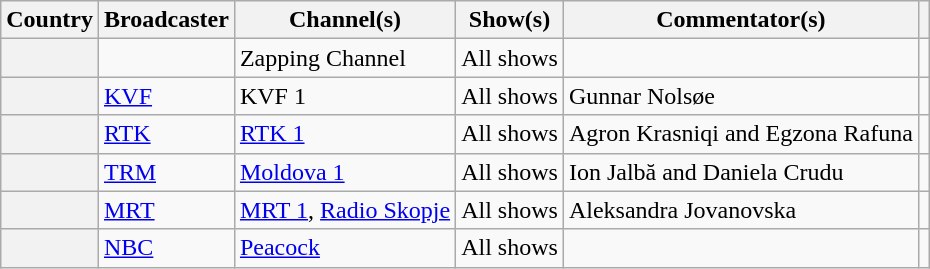<table class="wikitable plainrowheaders">
<tr>
<th scope="col">Country</th>
<th scope="col">Broadcaster</th>
<th scope="col">Channel(s)</th>
<th scope="col">Show(s)</th>
<th scope="col">Commentator(s)</th>
<th scope="col"></th>
</tr>
<tr>
<th scope="row"></th>
<td></td>
<td>Zapping Channel</td>
<td>All shows</td>
<td></td>
<td style="text-align:center"></td>
</tr>
<tr>
<th scope="row"></th>
<td><a href='#'>KVF</a></td>
<td>KVF 1</td>
<td>All shows</td>
<td>Gunnar Nolsøe</td>
<td style="text-align:center"></td>
</tr>
<tr>
<th scope="row"></th>
<td><a href='#'>RTK</a></td>
<td><a href='#'>RTK 1</a></td>
<td>All shows</td>
<td>Agron Krasniqi and Egzona Rafuna</td>
<td style="text-align:center"></td>
</tr>
<tr>
<th scope="row"></th>
<td><a href='#'>TRM</a></td>
<td><a href='#'>Moldova 1</a></td>
<td>All shows</td>
<td>Ion Jalbă and Daniela Crudu</td>
<td style="text-align:center"></td>
</tr>
<tr>
<th scope="row"></th>
<td><a href='#'>MRT</a></td>
<td><a href='#'>MRT 1</a>, <a href='#'>Radio Skopje</a></td>
<td>All shows</td>
<td>Aleksandra Jovanovska</td>
<td style="text-align:center"></td>
</tr>
<tr>
<th scope="row"></th>
<td><a href='#'>NBC</a></td>
<td><a href='#'>Peacock</a></td>
<td>All shows</td>
<td></td>
<td style="text-align:center"></td>
</tr>
</table>
